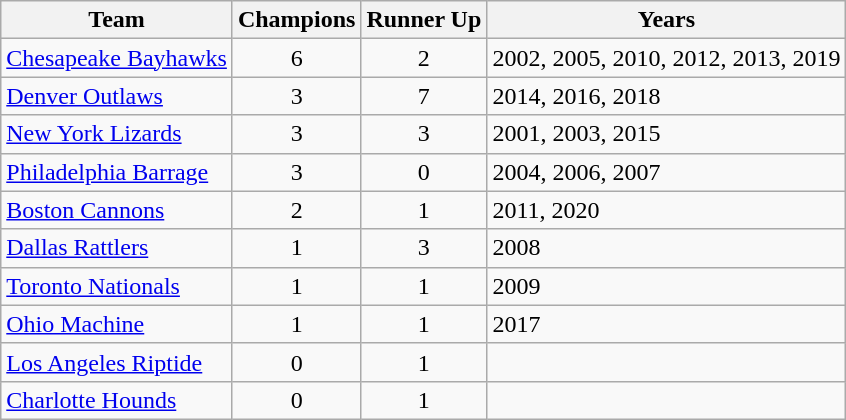<table class="wikitable">
<tr>
<th>Team</th>
<th>Champions</th>
<th>Runner Up</th>
<th>Years</th>
</tr>
<tr>
<td><a href='#'>Chesapeake Bayhawks</a></td>
<td align=center>6</td>
<td align=center>2</td>
<td align=left>2002, 2005, 2010, 2012, 2013, 2019</td>
</tr>
<tr>
<td><a href='#'>Denver Outlaws</a></td>
<td align="center">3</td>
<td align="center">7</td>
<td align="left">2014, 2016, 2018</td>
</tr>
<tr>
<td><a href='#'>New York Lizards</a></td>
<td align=center>3</td>
<td align=center>3</td>
<td align=left>2001, 2003, 2015</td>
</tr>
<tr>
<td><a href='#'>Philadelphia Barrage</a></td>
<td align=center>3</td>
<td align=center>0</td>
<td align=left>2004, 2006, 2007</td>
</tr>
<tr>
<td><a href='#'>Boston Cannons</a></td>
<td align=center>2</td>
<td align=center>1</td>
<td align=left>2011, 2020</td>
</tr>
<tr>
<td><a href='#'>Dallas Rattlers</a></td>
<td align=center>1</td>
<td align=center>3</td>
<td align=left>2008</td>
</tr>
<tr>
<td><a href='#'>Toronto Nationals</a></td>
<td align=center>1</td>
<td align=center>1</td>
<td align=left>2009</td>
</tr>
<tr>
<td><a href='#'>Ohio Machine</a></td>
<td align=center>1</td>
<td align=center>1</td>
<td align=left>2017</td>
</tr>
<tr>
<td><a href='#'>Los Angeles Riptide</a></td>
<td align=center>0</td>
<td align=center>1</td>
<td align=left></td>
</tr>
<tr>
<td><a href='#'>Charlotte Hounds</a></td>
<td align=center>0</td>
<td align=center>1</td>
<td align=left></td>
</tr>
</table>
